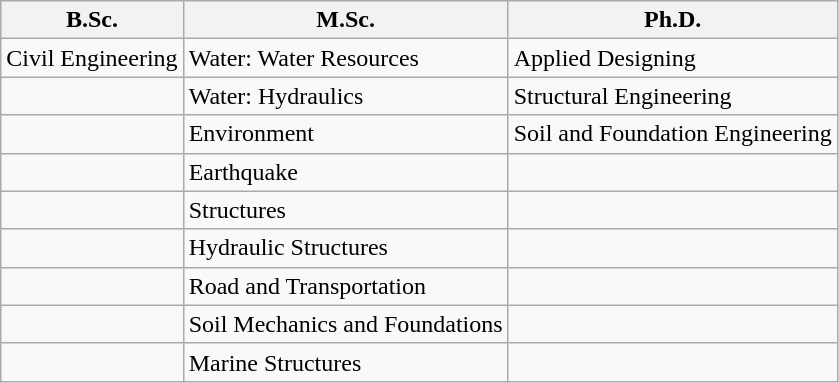<table class="wikitable">
<tr>
<th>B.Sc.</th>
<th>M.Sc.</th>
<th>Ph.D.</th>
</tr>
<tr>
<td>Civil Engineering</td>
<td>Water: Water Resources</td>
<td>Applied Designing</td>
</tr>
<tr>
<td></td>
<td>Water: Hydraulics</td>
<td>Structural Engineering</td>
</tr>
<tr>
<td></td>
<td>Environment</td>
<td>Soil and Foundation Engineering</td>
</tr>
<tr>
<td></td>
<td>Earthquake</td>
<td></td>
</tr>
<tr>
<td></td>
<td>Structures</td>
<td></td>
</tr>
<tr>
<td></td>
<td>Hydraulic Structures</td>
<td></td>
</tr>
<tr>
<td></td>
<td>Road and Transportation</td>
<td></td>
</tr>
<tr>
<td></td>
<td>Soil Mechanics and Foundations</td>
<td></td>
</tr>
<tr>
<td></td>
<td>Marine Structures</td>
<td></td>
</tr>
</table>
